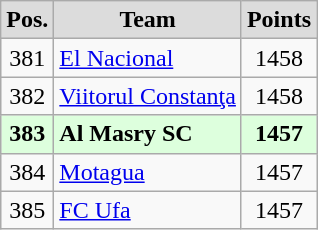<table class="wikitable" style="text-align: center;">
<tr>
<th style="background:#DCDCDC">Pos.</th>
<th style="background:#DCDCDC">Team</th>
<th style="background:#DCDCDC">Points</th>
</tr>
<tr>
<td align=center>381</td>
<td align=left> <a href='#'>El Nacional</a></td>
<td align=center>1458</td>
</tr>
<tr>
<td align=center>382</td>
<td align=left> <a href='#'>Viitorul Constanţa</a></td>
<td align=center>1458</td>
</tr>
<tr style="background:#dfd;">
<td align=center><strong>383</strong></td>
<td align=left> <strong>Al Masry SC</strong></td>
<td align=center><strong>1457</strong></td>
</tr>
<tr>
<td align=center>384</td>
<td align=left> <a href='#'>Motagua</a></td>
<td align=center>1457</td>
</tr>
<tr>
<td align=center>385</td>
<td align=left> <a href='#'>FC Ufa</a></td>
<td align=center>1457</td>
</tr>
</table>
